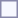<table style="border:1px solid #8888aa; background-color:#f7f8ff; padding:5px; font-size:95%; margin: 0px 12px 12px 0px;">
</table>
